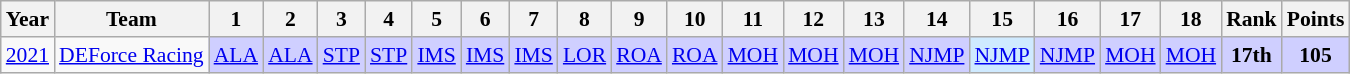<table class="wikitable" style="text-align:center; font-size:90%">
<tr>
<th>Year</th>
<th>Team</th>
<th>1</th>
<th>2</th>
<th>3</th>
<th>4</th>
<th>5</th>
<th>6</th>
<th>7</th>
<th>8</th>
<th>9</th>
<th>10</th>
<th>11</th>
<th>12</th>
<th>13</th>
<th>14</th>
<th>15</th>
<th>16</th>
<th>17</th>
<th>18</th>
<th>Rank</th>
<th>Points</th>
</tr>
<tr>
<td><a href='#'>2021</a></td>
<td><a href='#'>DEForce Racing</a></td>
<td style="background:#CFCFFF;"><a href='#'>ALA</a><br></td>
<td style="background:#CFCFFF;"><a href='#'>ALA</a><br></td>
<td style="background:#CFCFFF;"><a href='#'>STP</a><br></td>
<td style="background:#CFCFFF;"><a href='#'>STP</a><br></td>
<td style="background:#CFCFFF;"><a href='#'>IMS</a><br></td>
<td style="background:#CFCFFF;"><a href='#'>IMS</a><br></td>
<td style="background:#CFCFFF;"><a href='#'>IMS</a><br></td>
<td style="background:#CFCFFF;"><a href='#'>LOR</a><br></td>
<td style="background:#CFCFFF;"><a href='#'>ROA</a><br></td>
<td style="background:#CFCFFF;"><a href='#'>ROA</a><br></td>
<td style="background:#CFCFFF;"><a href='#'>MOH</a><br></td>
<td style="background:#CFCFFF;"><a href='#'>MOH</a><br></td>
<td style="background:#CFCFFF;"><a href='#'>MOH</a><br></td>
<td style="background:#CFCFFF;"><a href='#'>NJMP</a><br></td>
<td style="background:#CFEAFF;"><a href='#'>NJMP</a><br></td>
<td style="background:#CFCFFF;"><a href='#'>NJMP</a><br></td>
<td style="background:#CFCFFF;"><a href='#'>MOH</a><br></td>
<td style="background:#CFCFFF;"><a href='#'>MOH</a><br></td>
<th style="background:#CFCFFF;">17th</th>
<th style="background:#CFCFFF;">105</th>
</tr>
</table>
